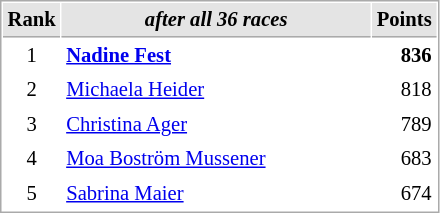<table cellspacing="1" cellpadding="3" style="border:1px solid #aaa; font-size:86%;">
<tr style="background:#e4e4e4;">
<th style="border-bottom:1px solid #aaa; width:10px;">Rank</th>
<th style="border-bottom:1px solid #aaa; width:200px; white-space:nowrap;"><em>after all 36 races</em></th>
<th style="border-bottom:1px solid #aaa; width:20px;">Points</th>
</tr>
<tr>
<td style="text-align:center;">1</td>
<td> <strong><a href='#'>Nadine Fest</a></strong></td>
<td align="right"><strong>836</strong></td>
</tr>
<tr>
<td style="text-align:center;">2</td>
<td> <a href='#'>Michaela Heider</a></td>
<td align="right">818</td>
</tr>
<tr>
<td style="text-align:center;">3</td>
<td> <a href='#'>Christina Ager</a></td>
<td align="right">789</td>
</tr>
<tr>
<td style="text-align:center;">4</td>
<td> <a href='#'>Moa Boström Mussener</a></td>
<td align="right">683</td>
</tr>
<tr>
<td style="text-align:center;">5</td>
<td> <a href='#'>Sabrina Maier</a></td>
<td align="right">674</td>
</tr>
</table>
